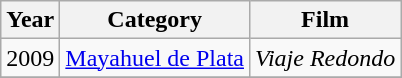<table class="wikitable">
<tr>
<th><strong>Year</strong></th>
<th><strong>Category</strong></th>
<th><strong>Film</strong></th>
</tr>
<tr>
<td>2009</td>
<td><a href='#'>Mayahuel de Plata</a></td>
<td><em>Viaje Redondo</em></td>
</tr>
<tr>
</tr>
</table>
